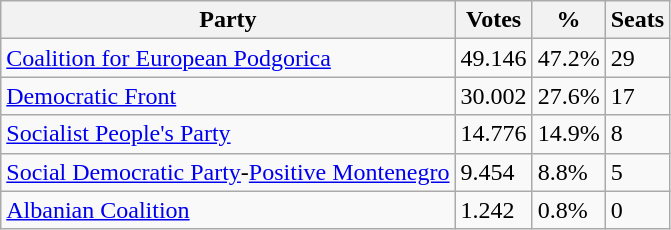<table class="wikitable">
<tr>
<th>Party</th>
<th>Votes</th>
<th>%</th>
<th>Seats</th>
</tr>
<tr>
<td><a href='#'>Coalition for European Podgorica</a></td>
<td>49.146</td>
<td>47.2%</td>
<td>29</td>
</tr>
<tr>
<td><a href='#'>Democratic Front</a></td>
<td>30.002</td>
<td>27.6%</td>
<td>17</td>
</tr>
<tr>
<td><a href='#'>Socialist People's Party</a></td>
<td>14.776</td>
<td>14.9%</td>
<td>8</td>
</tr>
<tr>
<td><a href='#'>Social Democratic Party</a>-<a href='#'>Positive Montenegro</a></td>
<td>9.454</td>
<td>8.8%</td>
<td>5</td>
</tr>
<tr>
<td><a href='#'>Albanian Coalition</a></td>
<td>1.242</td>
<td>0.8%</td>
<td>0</td>
</tr>
</table>
